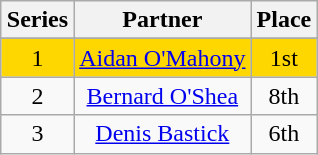<table class="wikitable sortable" style="margin:auto; text-align:center;">
<tr>
<th>Series</th>
<th>Partner</th>
<th>Place</th>
</tr>
<tr>
</tr>
<tr bgcolor="gold">
<td>1</td>
<td><a href='#'>Aidan O'Mahony</a></td>
<td>1st</td>
</tr>
<tr>
<td>2</td>
<td><a href='#'>Bernard O'Shea</a></td>
<td>8th</td>
</tr>
<tr>
<td>3</td>
<td><a href='#'>Denis Bastick</a></td>
<td>6th</td>
</tr>
</table>
